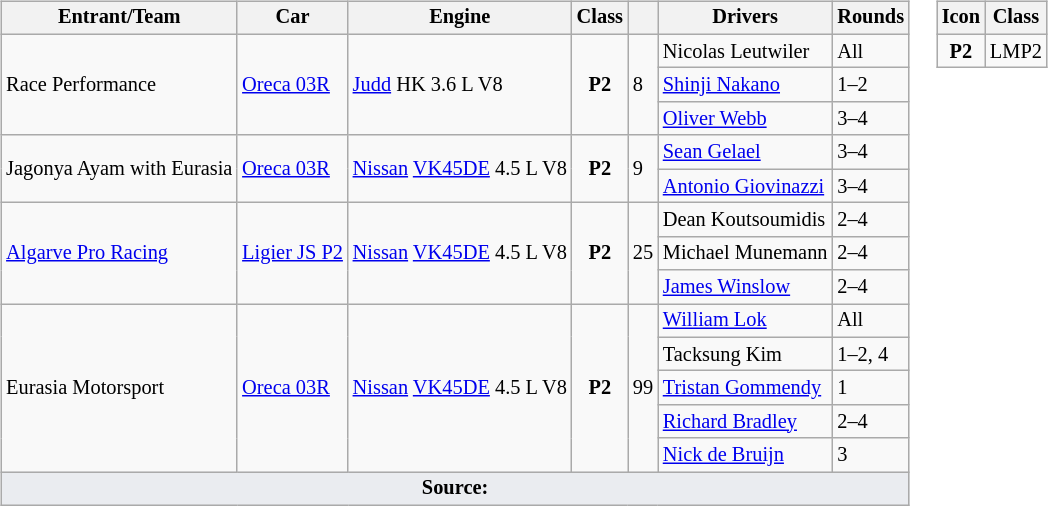<table>
<tr>
<td><br><table class="wikitable" style="font-size: 85%">
<tr>
<th>Entrant/Team</th>
<th>Car</th>
<th>Engine</th>
<th>Class</th>
<th></th>
<th>Drivers</th>
<th>Rounds</th>
</tr>
<tr>
<td rowspan=3> Race Performance</td>
<td rowspan=3><a href='#'>Oreca 03R</a></td>
<td rowspan=3><a href='#'>Judd</a> HK 3.6 L V8</td>
<td align=center rowspan=3><strong><span>P2</span></strong></td>
<td rowspan=3>8</td>
<td> Nicolas Leutwiler</td>
<td>All</td>
</tr>
<tr>
<td> <a href='#'>Shinji Nakano</a></td>
<td>1–2</td>
</tr>
<tr>
<td> <a href='#'>Oliver Webb</a></td>
<td>3–4</td>
</tr>
<tr>
<td rowspan=2> Jagonya Ayam with Eurasia</td>
<td rowspan=2><a href='#'>Oreca 03R</a></td>
<td rowspan=2><a href='#'>Nissan</a> <a href='#'>VK45DE</a> 4.5 L V8</td>
<td align=center rowspan=2><strong><span>P2</span></strong></td>
<td rowspan=2>9</td>
<td> <a href='#'>Sean Gelael</a></td>
<td>3–4</td>
</tr>
<tr>
<td> <a href='#'>Antonio Giovinazzi</a></td>
<td>3–4</td>
</tr>
<tr>
<td rowspan=3> <a href='#'>Algarve Pro Racing</a></td>
<td rowspan=3><a href='#'>Ligier JS P2</a></td>
<td rowspan=3><a href='#'>Nissan</a> <a href='#'>VK45DE</a> 4.5 L V8</td>
<td align=center rowspan=3><strong><span>P2</span></strong></td>
<td rowspan=3>25</td>
<td> Dean Koutsoumidis</td>
<td>2–4</td>
</tr>
<tr>
<td> Michael Munemann</td>
<td>2–4</td>
</tr>
<tr>
<td> <a href='#'>James Winslow</a></td>
<td>2–4</td>
</tr>
<tr>
<td rowspan=5> Eurasia Motorsport</td>
<td rowspan=5><a href='#'>Oreca 03R</a></td>
<td rowspan=5><a href='#'>Nissan</a> <a href='#'>VK45DE</a> 4.5 L V8</td>
<td align=center rowspan=5><strong><span>P2</span></strong></td>
<td rowspan=5>99</td>
<td> <a href='#'>William Lok</a></td>
<td>All</td>
</tr>
<tr>
<td> Tacksung Kim</td>
<td>1–2, 4</td>
</tr>
<tr>
<td> <a href='#'>Tristan Gommendy</a></td>
<td>1</td>
</tr>
<tr>
<td> <a href='#'>Richard Bradley</a></td>
<td>2–4</td>
</tr>
<tr>
<td> <a href='#'>Nick de Bruijn</a></td>
<td>3</td>
</tr>
<tr class="sortbottom">
<td colspan="7" style="background-color:#EAECF0;text-align:center"><strong>Source:</strong></td>
</tr>
</table>
</td>
<td valign="top"><br><table class="wikitable" style="font-size: 85%;">
<tr>
<th>Icon</th>
<th>Class</th>
</tr>
<tr>
<td align=center><strong><span>P2</span></strong></td>
<td>LMP2</td>
</tr>
</table>
</td>
</tr>
</table>
